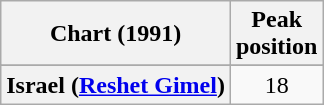<table class="wikitable sortable plainrowheaders" style="text-align:center">
<tr>
<th>Chart (1991)</th>
<th>Peak<br>position</th>
</tr>
<tr>
</tr>
<tr>
<th scope="row">Israel (<a href='#'>Reshet Gimel</a>)</th>
<td>18</td>
</tr>
</table>
